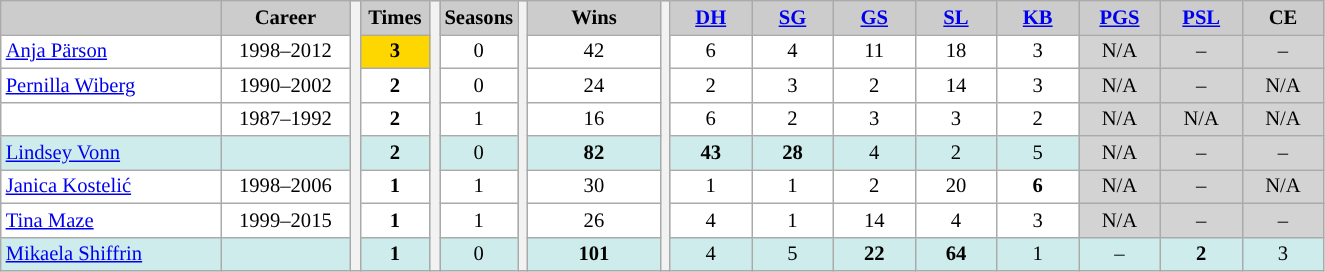<table class="wikitable plainrowheaders" style="background:#fff; font-size:86%; line-height:16px; border:grey solid 1px; border-collapse:collapse">
<tr style="background:#ccc; text-align:center;">
<th style="background-color: #ccc;" width="140"></th>
<th style="background-color: #ccc;" width="80">Career</th>
<th rowspan=8></th>
<th style="background-color: #ccc;" width="40">Times</th>
<th rowspan=8></th>
<th style="background-color: #ccc;" width="40">Seasons</th>
<th rowspan=8></th>
<th style="background:#ccc; width:10%">Wins</th>
<th rowspan=8></th>
<th style="background-color: #ccc;" width="48"><a href='#'>DH</a></th>
<th style="background-color: #ccc;" width="48"><a href='#'>SG</a></th>
<th style="background-color: #ccc;" width="48"><a href='#'>GS</a></th>
<th style="background-color: #ccc;" width="48"><a href='#'>SL</a></th>
<th style="background-color: #ccc;" width="48"><a href='#'>KB</a></th>
<th style="background-color: #ccc;" width="48"><a href='#'>PGS</a></th>
<th style="background-color: #ccc;" width="48"><a href='#'>PSL</a></th>
<th style="background-color: #ccc;" width="48">CE</th>
</tr>
<tr align=center>
<td align=left> <a href='#'>Anja Pärson</a></td>
<td>1998–2012</td>
<td style="background:gold;"><strong>3</strong></td>
<td>0</td>
<td>42</td>
<td>6</td>
<td>4</td>
<td>11</td>
<td>18</td>
<td>3</td>
<td style="background:lightgrey;">N/A</td>
<td style="background:lightgrey;">–</td>
<td style="background:lightgrey;">–</td>
</tr>
<tr align=center>
<td align=left> <a href='#'>Pernilla Wiberg</a></td>
<td>1990–2002</td>
<td><strong>2</strong></td>
<td>0</td>
<td>24</td>
<td>2</td>
<td>3</td>
<td>2</td>
<td>14</td>
<td>3</td>
<td style="background:lightgrey;">N/A</td>
<td style="background:lightgrey;">–</td>
<td style="background:lightgrey;">N/A</td>
</tr>
<tr align=center>
<td align=left></td>
<td>1987–1992</td>
<td><strong>2</strong></td>
<td>1</td>
<td>16</td>
<td>6</td>
<td>2</td>
<td>3</td>
<td>3</td>
<td>2</td>
<td style="background:lightgrey;">N/A</td>
<td style="background:lightgrey;">N/A</td>
<td style="background:lightgrey;">N/A</td>
</tr>
<tr style="background:#CFECEC" align=center>
<td align=left bgcolor=#CFECEC> <a href='#'>Lindsey Vonn</a></td>
<td></td>
<td><strong>2</strong></td>
<td>0</td>
<td><strong>82</strong></td>
<td><strong>43</strong></td>
<td><strong>28</strong></td>
<td>4</td>
<td>2</td>
<td>5</td>
<td style="background:lightgrey;">N/A</td>
<td style="background:lightgrey;">–</td>
<td style="background:lightgrey;">–</td>
</tr>
<tr align=center>
<td align=left> <a href='#'>Janica Kostelić</a></td>
<td>1998–2006</td>
<td><strong>1</strong></td>
<td>1</td>
<td>30</td>
<td>1</td>
<td>1</td>
<td>2</td>
<td>20</td>
<td><strong>6</strong></td>
<td style="background:lightgrey;">N/A</td>
<td style="background:lightgrey;">–</td>
<td style="background:lightgrey;">N/A</td>
</tr>
<tr align=center>
<td align=left> <a href='#'>Tina Maze</a></td>
<td>1999–2015</td>
<td><strong>1</strong></td>
<td>1</td>
<td>26</td>
<td>4</td>
<td>1</td>
<td>14</td>
<td>4</td>
<td>3</td>
<td style="background:lightgrey;">N/A</td>
<td style="background:lightgrey;">–</td>
<td style="background:lightgrey;">–</td>
</tr>
<tr style="background:#CFECEC" align=center>
<td align=left bgcolor=#CFECEC> <a href='#'>Mikaela Shiffrin</a></td>
<td></td>
<td><strong>1</strong></td>
<td>0</td>
<td><strong>101</strong></td>
<td>4</td>
<td>5</td>
<td><strong>22</strong></td>
<td><strong>64</strong></td>
<td>1</td>
<td>–</td>
<td bgcolor=#CFECEC><strong>2</strong></td>
<td>3</td>
</tr>
</table>
